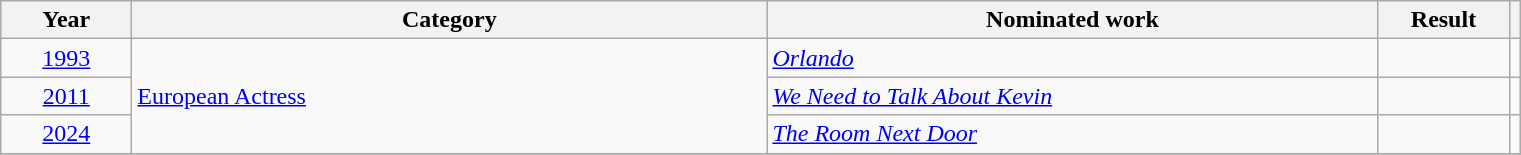<table class=wikitable>
<tr>
<th scope="col" style="width:5em;">Year</th>
<th scope="col" style="width:26em;">Category</th>
<th scope="col" style="width:25em;">Nominated work</th>
<th scope="col" style="width:5em;">Result</th>
<th></th>
</tr>
<tr>
<td style="text-align:center;"><a href='#'>1993</a></td>
<td rowspan="3"><a href='#'>European Actress</a></td>
<td><em><a href='#'>Orlando</a></em></td>
<td></td>
<td style="text-align:center;"></td>
</tr>
<tr>
<td style="text-align:center;"><a href='#'>2011</a></td>
<td><em><a href='#'>We Need to Talk About Kevin</a></em></td>
<td></td>
<td style="text-align:center;"></td>
</tr>
<tr>
<td style="text-align:center;"><a href='#'>2024</a></td>
<td><em><a href='#'>The Room Next Door</a></em></td>
<td></td>
<td align="center"></td>
</tr>
<tr>
</tr>
</table>
